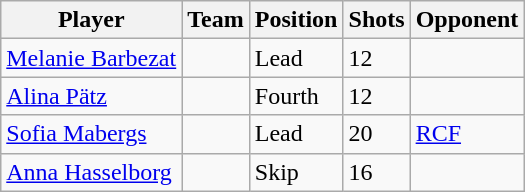<table class="wikitable sortable">
<tr>
<th>Player</th>
<th>Team</th>
<th>Position</th>
<th>Shots</th>
<th>Opponent</th>
</tr>
<tr>
<td><a href='#'>Melanie Barbezat</a></td>
<td></td>
<td data-sort-value="1">Lead</td>
<td>12</td>
<td></td>
</tr>
<tr>
<td><a href='#'>Alina Pätz</a></td>
<td></td>
<td data-sort-value="4">Fourth</td>
<td>12</td>
<td></td>
</tr>
<tr>
<td><a href='#'>Sofia Mabergs</a></td>
<td></td>
<td data-sort-value="1">Lead</td>
<td>20</td>
<td> <a href='#'>RCF</a></td>
</tr>
<tr>
<td><a href='#'>Anna Hasselborg</a></td>
<td></td>
<td data-sort-value="4">Skip</td>
<td>16</td>
<td></td>
</tr>
</table>
